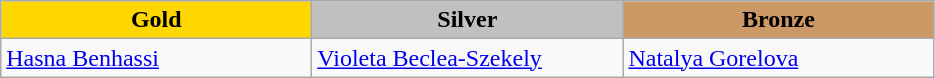<table class="wikitable" style="text-align:left">
<tr align="center">
<td width=200 bgcolor=gold><strong>Gold</strong></td>
<td width=200 bgcolor=silver><strong>Silver</strong></td>
<td width=200 bgcolor=CC9966><strong>Bronze</strong></td>
</tr>
<tr>
<td><a href='#'>Hasna Benhassi</a><br><em></em></td>
<td><a href='#'>Violeta Beclea-Szekely</a><br><em></em></td>
<td><a href='#'>Natalya Gorelova</a><br><em></em></td>
</tr>
</table>
